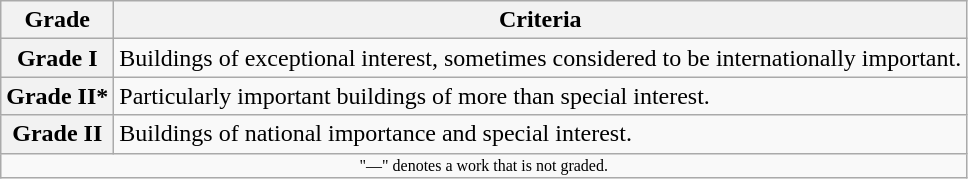<table class="wikitable" border="1">
<tr>
<th>Grade</th>
<th>Criteria</th>
</tr>
<tr>
<th>Grade I</th>
<td>Buildings of exceptional interest, sometimes considered to be internationally important.</td>
</tr>
<tr>
<th>Grade II*</th>
<td>Particularly important buildings of more than special interest.</td>
</tr>
<tr>
<th>Grade II</th>
<td>Buildings of national importance and special interest.</td>
</tr>
<tr>
<td align="center" colspan="14" style="font-size: 8pt">"—" denotes a work that is not graded.</td>
</tr>
</table>
